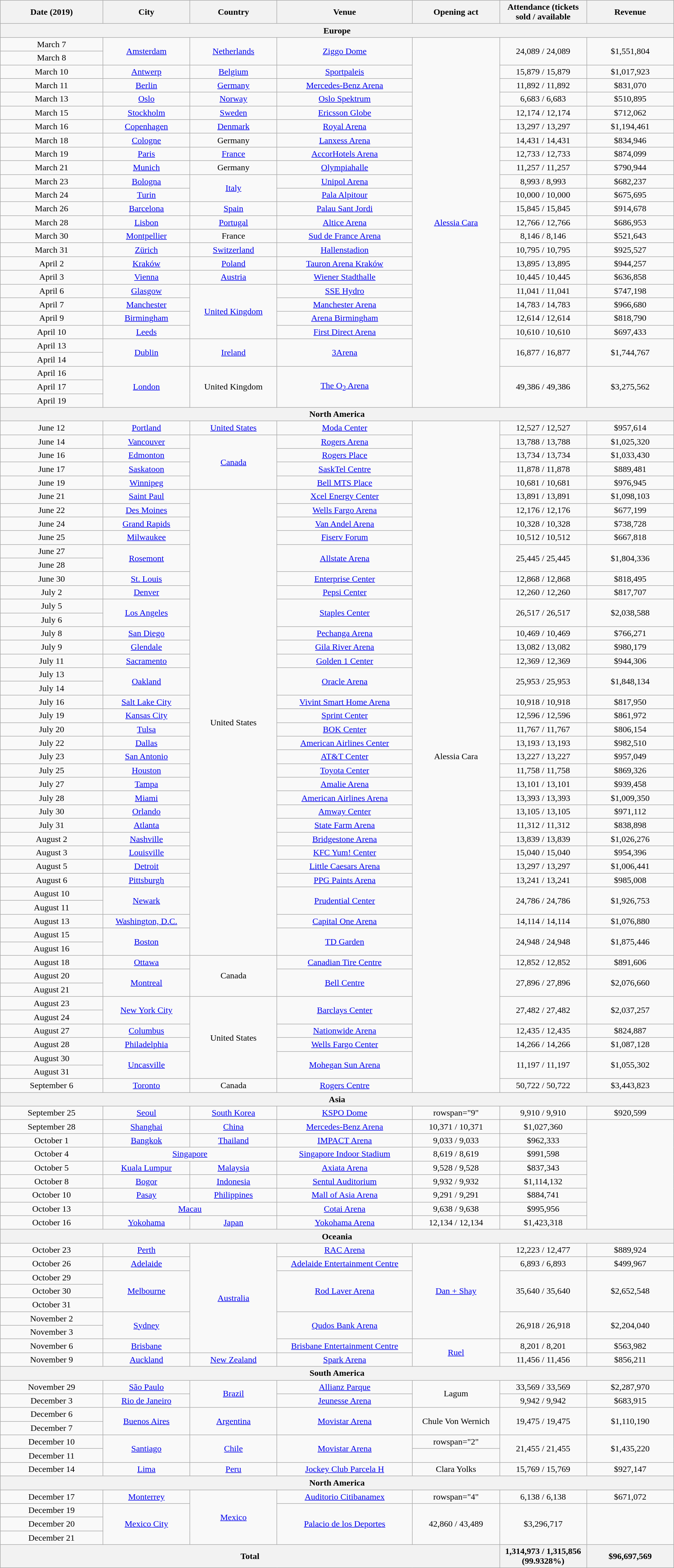<table class="wikitable" style="text-align:center;">
<tr>
<th scope="col" style="width:12em;">Date (2019)</th>
<th scope="col" style="width:10em;">City</th>
<th scope="col" style="width:10em;">Country</th>
<th scope="col" style="width:16em;">Venue</th>
<th scope="col" style="width:10em;">Opening act</th>
<th scope="col" style="width:10em;">Attendance (tickets sold / available</th>
<th scope="col" style="width:10em;">Revenue</th>
</tr>
<tr>
<th colspan="7">Europe</th>
</tr>
<tr>
<td scope="row">March 7</td>
<td rowspan="2"><a href='#'>Amsterdam</a></td>
<td rowspan="2"><a href='#'>Netherlands</a></td>
<td rowspan="2"><a href='#'>Ziggo Dome</a></td>
<td rowspan="27"><a href='#'>Alessia Cara</a></td>
<td rowspan="2">24,089 / 24,089</td>
<td rowspan="2">$1,551,804</td>
</tr>
<tr>
<td>March 8</td>
</tr>
<tr>
<td>March 10</td>
<td><a href='#'>Antwerp</a></td>
<td><a href='#'>Belgium</a></td>
<td><a href='#'>Sportpaleis</a></td>
<td>15,879 / 15,879</td>
<td>$1,017,923</td>
</tr>
<tr>
<td>March 11</td>
<td><a href='#'>Berlin</a></td>
<td><a href='#'>Germany</a></td>
<td><a href='#'>Mercedes-Benz Arena</a></td>
<td>11,892 / 11,892</td>
<td>$831,070</td>
</tr>
<tr>
<td>March 13</td>
<td><a href='#'>Oslo</a></td>
<td><a href='#'>Norway</a></td>
<td><a href='#'>Oslo Spektrum</a></td>
<td>6,683 / 6,683</td>
<td>$510,895</td>
</tr>
<tr>
<td>March 15</td>
<td><a href='#'>Stockholm</a></td>
<td><a href='#'>Sweden</a></td>
<td><a href='#'>Ericsson Globe</a></td>
<td>12,174 / 12,174</td>
<td>$712,062</td>
</tr>
<tr>
<td>March 16</td>
<td><a href='#'>Copenhagen</a></td>
<td><a href='#'>Denmark</a></td>
<td><a href='#'>Royal Arena</a></td>
<td>13,297 / 13,297</td>
<td>$1,194,461</td>
</tr>
<tr>
<td>March 18</td>
<td><a href='#'>Cologne</a></td>
<td>Germany</td>
<td><a href='#'>Lanxess Arena</a></td>
<td>14,431 / 14,431</td>
<td>$834,946</td>
</tr>
<tr>
<td>March 19</td>
<td><a href='#'>Paris</a></td>
<td><a href='#'>France</a></td>
<td><a href='#'>AccorHotels Arena</a></td>
<td>12,733 / 12,733</td>
<td>$874,099</td>
</tr>
<tr>
<td>March 21</td>
<td><a href='#'>Munich</a></td>
<td>Germany</td>
<td><a href='#'>Olympiahalle</a></td>
<td>11,257 / 11,257</td>
<td>$790,944</td>
</tr>
<tr>
<td>March 23</td>
<td><a href='#'>Bologna</a></td>
<td rowspan="2"><a href='#'>Italy</a></td>
<td><a href='#'>Unipol Arena</a></td>
<td>8,993 / 8,993</td>
<td>$682,237</td>
</tr>
<tr>
<td>March 24</td>
<td><a href='#'>Turin</a></td>
<td><a href='#'>Pala Alpitour</a></td>
<td>10,000 / 10,000</td>
<td>$675,695</td>
</tr>
<tr>
<td>March 26</td>
<td><a href='#'>Barcelona</a></td>
<td><a href='#'>Spain</a></td>
<td><a href='#'>Palau Sant Jordi</a></td>
<td>15,845 / 15,845</td>
<td>$914,678</td>
</tr>
<tr>
<td>March 28</td>
<td><a href='#'>Lisbon</a></td>
<td><a href='#'>Portugal</a></td>
<td><a href='#'>Altice Arena</a></td>
<td>12,766 / 12,766</td>
<td>$686,953</td>
</tr>
<tr>
<td>March 30</td>
<td><a href='#'>Montpellier</a></td>
<td>France</td>
<td><a href='#'>Sud de France Arena</a></td>
<td>8,146 / 8,146</td>
<td>$521,643</td>
</tr>
<tr>
<td>March 31</td>
<td><a href='#'>Zürich</a></td>
<td><a href='#'>Switzerland</a></td>
<td><a href='#'>Hallenstadion</a></td>
<td>10,795 / 10,795</td>
<td>$925,527</td>
</tr>
<tr>
<td>April 2</td>
<td><a href='#'>Kraków</a></td>
<td><a href='#'>Poland</a></td>
<td><a href='#'>Tauron Arena Kraków</a></td>
<td>13,895 / 13,895</td>
<td>$944,257</td>
</tr>
<tr>
<td>April 3</td>
<td><a href='#'>Vienna</a></td>
<td><a href='#'>Austria</a></td>
<td><a href='#'>Wiener Stadthalle</a></td>
<td>10,445 / 10,445</td>
<td>$636,858</td>
</tr>
<tr>
<td>April 6</td>
<td><a href='#'>Glasgow</a></td>
<td rowspan="4"><a href='#'>United Kingdom</a></td>
<td><a href='#'>SSE Hydro</a></td>
<td>11,041 / 11,041</td>
<td>$747,198</td>
</tr>
<tr>
<td>April 7</td>
<td><a href='#'>Manchester</a></td>
<td><a href='#'>Manchester Arena</a></td>
<td>14,783 / 14,783</td>
<td>$966,680</td>
</tr>
<tr>
<td>April 9</td>
<td><a href='#'>Birmingham</a></td>
<td><a href='#'>Arena Birmingham</a></td>
<td>12,614 / 12,614</td>
<td>$818,790</td>
</tr>
<tr>
<td>April 10</td>
<td><a href='#'>Leeds</a></td>
<td><a href='#'>First Direct Arena</a></td>
<td>10,610 / 10,610</td>
<td>$697,433</td>
</tr>
<tr>
<td>April 13</td>
<td rowspan="2"><a href='#'>Dublin</a></td>
<td rowspan="2"><a href='#'>Ireland</a></td>
<td rowspan="2"><a href='#'>3Arena</a></td>
<td rowspan="2">16,877 / 16,877</td>
<td rowspan="2">$1,744,767</td>
</tr>
<tr>
<td>April 14</td>
</tr>
<tr>
<td>April 16</td>
<td rowspan="3"><a href='#'>London</a></td>
<td rowspan="3">United Kingdom</td>
<td rowspan="3"><a href='#'>The O<sub>2</sub> Arena</a></td>
<td rowspan="3">49,386 / 49,386</td>
<td rowspan="3">$3,275,562</td>
</tr>
<tr>
<td>April 17</td>
</tr>
<tr>
<td>April 19</td>
</tr>
<tr>
<th colspan="7">North America </th>
</tr>
<tr>
<td>June 12</td>
<td><a href='#'>Portland</a></td>
<td><a href='#'>United States</a></td>
<td><a href='#'>Moda Center</a></td>
<td rowspan="49">Alessia Cara</td>
<td>12,527 / 12,527</td>
<td>$957,614</td>
</tr>
<tr>
<td>June 14</td>
<td><a href='#'>Vancouver</a></td>
<td rowspan="4"><a href='#'>Canada</a></td>
<td><a href='#'>Rogers Arena</a></td>
<td>13,788 / 13,788</td>
<td>$1,025,320</td>
</tr>
<tr>
<td>June 16</td>
<td><a href='#'>Edmonton</a></td>
<td><a href='#'>Rogers Place</a></td>
<td>13,734 / 13,734</td>
<td>$1,033,430</td>
</tr>
<tr>
<td>June 17</td>
<td><a href='#'>Saskatoon</a></td>
<td><a href='#'>SaskTel Centre</a></td>
<td>11,878 / 11,878</td>
<td>$889,481</td>
</tr>
<tr>
<td>June 19</td>
<td><a href='#'>Winnipeg</a></td>
<td><a href='#'>Bell MTS Place</a></td>
<td>10,681 / 10,681</td>
<td>$976,945</td>
</tr>
<tr>
<td>June 21</td>
<td><a href='#'>Saint Paul</a></td>
<td rowspan="34">United States</td>
<td><a href='#'>Xcel Energy Center</a></td>
<td>13,891 / 13,891</td>
<td>$1,098,103</td>
</tr>
<tr>
<td>June 22</td>
<td><a href='#'>Des Moines</a></td>
<td><a href='#'>Wells Fargo Arena</a></td>
<td>12,176 / 12,176</td>
<td>$677,199</td>
</tr>
<tr>
<td>June 24</td>
<td><a href='#'>Grand Rapids</a></td>
<td><a href='#'>Van Andel Arena</a></td>
<td>10,328 / 10,328</td>
<td>$738,728</td>
</tr>
<tr>
<td>June 25</td>
<td><a href='#'>Milwaukee</a></td>
<td><a href='#'>Fiserv Forum</a></td>
<td>10,512 / 10,512</td>
<td>$667,818</td>
</tr>
<tr>
<td>June 27</td>
<td rowspan="2"><a href='#'>Rosemont</a></td>
<td rowspan="2"><a href='#'>Allstate Arena</a></td>
<td rowspan="2">25,445 / 25,445</td>
<td rowspan="2">$1,804,336</td>
</tr>
<tr>
<td>June 28</td>
</tr>
<tr>
<td>June 30</td>
<td><a href='#'>St. Louis</a></td>
<td><a href='#'>Enterprise Center</a></td>
<td>12,868 / 12,868</td>
<td>$818,495</td>
</tr>
<tr>
<td>July 2</td>
<td><a href='#'>Denver</a></td>
<td><a href='#'>Pepsi Center</a></td>
<td>12,260 / 12,260</td>
<td>$817,707</td>
</tr>
<tr>
<td>July 5</td>
<td rowspan="2"><a href='#'>Los Angeles</a></td>
<td rowspan="2"><a href='#'>Staples Center</a></td>
<td rowspan="2">26,517 / 26,517</td>
<td rowspan="2">$2,038,588</td>
</tr>
<tr>
<td>July 6</td>
</tr>
<tr>
<td>July 8</td>
<td><a href='#'>San Diego</a></td>
<td><a href='#'>Pechanga Arena</a></td>
<td>10,469 / 10,469</td>
<td>$766,271</td>
</tr>
<tr>
<td>July 9</td>
<td><a href='#'>Glendale</a></td>
<td><a href='#'>Gila River Arena</a></td>
<td>13,082 / 13,082</td>
<td>$980,179</td>
</tr>
<tr>
<td>July 11</td>
<td><a href='#'>Sacramento</a></td>
<td><a href='#'>Golden 1 Center</a></td>
<td>12,369 / 12,369</td>
<td>$944,306</td>
</tr>
<tr>
<td>July 13</td>
<td rowspan="2"><a href='#'>Oakland</a></td>
<td rowspan="2"><a href='#'>Oracle Arena</a></td>
<td rowspan="2">25,953 / 25,953</td>
<td rowspan="2">$1,848,134</td>
</tr>
<tr>
<td>July 14</td>
</tr>
<tr>
<td>July 16</td>
<td><a href='#'>Salt Lake City</a></td>
<td><a href='#'>Vivint Smart Home Arena</a></td>
<td>10,918 / 10,918</td>
<td>$817,950</td>
</tr>
<tr>
<td>July 19</td>
<td><a href='#'>Kansas City</a></td>
<td><a href='#'>Sprint Center</a></td>
<td>12,596 / 12,596</td>
<td>$861,972</td>
</tr>
<tr>
<td>July 20</td>
<td><a href='#'>Tulsa</a></td>
<td><a href='#'>BOK Center</a></td>
<td>11,767 / 11,767</td>
<td>$806,154</td>
</tr>
<tr>
<td>July 22</td>
<td><a href='#'>Dallas</a></td>
<td><a href='#'>American Airlines Center</a></td>
<td>13,193 / 13,193</td>
<td>$982,510</td>
</tr>
<tr>
<td>July 23</td>
<td><a href='#'>San Antonio</a></td>
<td><a href='#'>AT&T Center</a></td>
<td>13,227 / 13,227</td>
<td>$957,049</td>
</tr>
<tr>
<td>July 25</td>
<td><a href='#'>Houston</a></td>
<td><a href='#'>Toyota Center</a></td>
<td>11,758 / 11,758</td>
<td>$869,326</td>
</tr>
<tr>
<td>July 27</td>
<td><a href='#'>Tampa</a></td>
<td><a href='#'>Amalie Arena</a></td>
<td>13,101 / 13,101</td>
<td>$939,458</td>
</tr>
<tr>
<td>July 28</td>
<td><a href='#'>Miami</a></td>
<td><a href='#'>American Airlines Arena</a></td>
<td>13,393 / 13,393</td>
<td>$1,009,350</td>
</tr>
<tr>
<td>July 30</td>
<td><a href='#'>Orlando</a></td>
<td><a href='#'>Amway Center</a></td>
<td>13,105 / 13,105</td>
<td>$971,112</td>
</tr>
<tr>
<td>July 31</td>
<td><a href='#'>Atlanta</a></td>
<td><a href='#'>State Farm Arena</a></td>
<td>11,312 / 11,312</td>
<td>$838,898</td>
</tr>
<tr>
<td>August 2</td>
<td><a href='#'>Nashville</a></td>
<td><a href='#'>Bridgestone Arena</a></td>
<td>13,839 / 13,839</td>
<td>$1,026,276</td>
</tr>
<tr>
<td>August 3</td>
<td><a href='#'>Louisville</a></td>
<td><a href='#'>KFC Yum! Center</a></td>
<td>15,040 / 15,040</td>
<td>$954,396</td>
</tr>
<tr>
<td>August 5</td>
<td><a href='#'>Detroit</a></td>
<td><a href='#'>Little Caesars Arena</a></td>
<td>13,297 / 13,297</td>
<td>$1,006,441</td>
</tr>
<tr>
<td>August 6</td>
<td><a href='#'>Pittsburgh</a></td>
<td><a href='#'>PPG Paints Arena</a></td>
<td>13,241 / 13,241</td>
<td>$985,008</td>
</tr>
<tr>
<td>August 10</td>
<td rowspan="2"><a href='#'>Newark</a></td>
<td rowspan="2"><a href='#'>Prudential Center</a></td>
<td rowspan="2">24,786 / 24,786</td>
<td rowspan="2">$1,926,753</td>
</tr>
<tr>
<td>August 11</td>
</tr>
<tr>
<td>August 13</td>
<td><a href='#'>Washington, D.C.</a></td>
<td><a href='#'>Capital One Arena</a></td>
<td>14,114 / 14,114</td>
<td>$1,076,880</td>
</tr>
<tr>
<td>August 15</td>
<td rowspan="2"><a href='#'>Boston</a></td>
<td rowspan="2"><a href='#'>TD Garden</a></td>
<td rowspan="2">24,948 / 24,948</td>
<td rowspan="2">$1,875,446</td>
</tr>
<tr>
<td>August 16</td>
</tr>
<tr>
<td>August 18</td>
<td><a href='#'>Ottawa</a></td>
<td rowspan="3">Canada</td>
<td><a href='#'>Canadian Tire Centre</a></td>
<td>12,852 / 12,852</td>
<td>$891,606</td>
</tr>
<tr>
<td>August 20</td>
<td rowspan="2"><a href='#'>Montreal</a></td>
<td rowspan="2"><a href='#'>Bell Centre</a></td>
<td rowspan="2">27,896 / 27,896</td>
<td rowspan="2">$2,076,660</td>
</tr>
<tr>
<td>August 21</td>
</tr>
<tr>
<td>August 23</td>
<td rowspan="2"><a href='#'>New York City</a></td>
<td rowspan="6">United States</td>
<td rowspan="2"><a href='#'>Barclays Center</a></td>
<td rowspan="2">27,482 / 27,482</td>
<td rowspan="2">$2,037,257</td>
</tr>
<tr>
<td>August 24</td>
</tr>
<tr>
<td>August 27</td>
<td><a href='#'>Columbus</a></td>
<td><a href='#'>Nationwide Arena</a></td>
<td>12,435 / 12,435</td>
<td>$824,887</td>
</tr>
<tr>
<td>August 28</td>
<td><a href='#'>Philadelphia</a></td>
<td><a href='#'>Wells Fargo Center</a></td>
<td>14,266 / 14,266</td>
<td>$1,087,128</td>
</tr>
<tr>
<td>August 30</td>
<td rowspan="2"><a href='#'>Uncasville</a></td>
<td rowspan="2"><a href='#'>Mohegan Sun Arena</a></td>
<td rowspan="2">11,197 / 11,197</td>
<td rowspan="2">$1,055,302</td>
</tr>
<tr>
<td>August 31</td>
</tr>
<tr>
<td>September 6</td>
<td><a href='#'>Toronto</a></td>
<td>Canada</td>
<td><a href='#'>Rogers Centre</a></td>
<td>50,722 / 50,722</td>
<td>$3,443,823</td>
</tr>
<tr>
<th colspan="7">Asia</th>
</tr>
<tr>
<td>September 25</td>
<td><a href='#'>Seoul</a></td>
<td><a href='#'>South Korea</a></td>
<td><a href='#'>KSPO Dome</a></td>
<td>rowspan="9" </td>
<td>9,910 /  9,910</td>
<td>$920,599</td>
</tr>
<tr>
<td>September 28</td>
<td><a href='#'>Shanghai</a></td>
<td><a href='#'>China</a></td>
<td><a href='#'>Mercedes-Benz Arena</a></td>
<td>10,371 / 10,371</td>
<td>$1,027,360</td>
</tr>
<tr>
<td>October 1</td>
<td><a href='#'>Bangkok</a></td>
<td><a href='#'>Thailand</a></td>
<td><a href='#'>IMPACT Arena</a></td>
<td>9,033 / 9,033</td>
<td>$962,333</td>
</tr>
<tr>
<td>October 4</td>
<td colspan="2"><a href='#'>Singapore</a></td>
<td><a href='#'>Singapore Indoor Stadium</a></td>
<td>8,619 / 8,619</td>
<td>$991,598</td>
</tr>
<tr>
<td>October 5</td>
<td><a href='#'>Kuala Lumpur</a></td>
<td><a href='#'>Malaysia</a></td>
<td><a href='#'>Axiata Arena</a></td>
<td>9,528 / 9,528</td>
<td>$837,343</td>
</tr>
<tr>
<td>October 8</td>
<td><a href='#'>Bogor</a></td>
<td><a href='#'>Indonesia</a></td>
<td><a href='#'>Sentul Auditorium</a></td>
<td>9,932 / 9,932</td>
<td>$1,114,132</td>
</tr>
<tr>
<td>October 10</td>
<td><a href='#'>Pasay</a></td>
<td><a href='#'>Philippines</a></td>
<td><a href='#'>Mall of Asia Arena</a></td>
<td>9,291 / 9,291</td>
<td>$884,741</td>
</tr>
<tr>
<td>October 13</td>
<td colspan="2"><a href='#'>Macau</a> </td>
<td><a href='#'>Cotai Arena</a></td>
<td>9,638 / 9,638</td>
<td>$995,956</td>
</tr>
<tr>
<td>October 16</td>
<td><a href='#'>Yokohama</a></td>
<td><a href='#'>Japan</a></td>
<td><a href='#'>Yokohama Arena</a></td>
<td>12,134 / 12,134</td>
<td>$1,423,318</td>
</tr>
<tr>
<th colspan="7">Oceania</th>
</tr>
<tr>
<td>October 23</td>
<td><a href='#'>Perth</a></td>
<td rowspan="8"><a href='#'>Australia</a></td>
<td><a href='#'>RAC Arena</a></td>
<td rowspan="7"><a href='#'>Dan + Shay</a></td>
<td>12,223 / 12,477</td>
<td>$889,924</td>
</tr>
<tr>
<td>October 26</td>
<td><a href='#'>Adelaide</a></td>
<td><a href='#'>Adelaide Entertainment Centre</a></td>
<td>6,893 / 6,893</td>
<td>$499,967</td>
</tr>
<tr>
<td>October 29</td>
<td rowspan="3"><a href='#'>Melbourne</a></td>
<td rowspan="3"><a href='#'>Rod Laver Arena</a></td>
<td rowspan="3">35,640 / 35,640</td>
<td rowspan="3">$2,652,548</td>
</tr>
<tr>
<td>October 30</td>
</tr>
<tr>
<td>October 31</td>
</tr>
<tr>
<td>November 2</td>
<td rowspan="2"><a href='#'>Sydney</a></td>
<td rowspan="2"><a href='#'>Qudos Bank Arena</a></td>
<td rowspan="2">26,918 / 26,918</td>
<td rowspan="2">$2,204,040</td>
</tr>
<tr>
<td>November 3</td>
</tr>
<tr>
<td>November 6</td>
<td><a href='#'>Brisbane</a></td>
<td><a href='#'>Brisbane Entertainment Centre</a></td>
<td rowspan="2"><a href='#'>Ruel</a></td>
<td>8,201 / 8,201</td>
<td>$563,982</td>
</tr>
<tr>
<td>November 9</td>
<td><a href='#'>Auckland</a></td>
<td><a href='#'>New Zealand</a></td>
<td><a href='#'>Spark Arena</a></td>
<td>11,456 / 11,456</td>
<td>$856,211</td>
</tr>
<tr>
<th colspan="7">South America</th>
</tr>
<tr>
<td>November 29</td>
<td><a href='#'>São Paulo</a></td>
<td rowspan="2"><a href='#'>Brazil</a></td>
<td><a href='#'>Allianz Parque</a></td>
<td rowspan="2">Lagum</td>
<td rowspan="1">33,569 / 33,569</td>
<td rowspan="1">$2,287,970</td>
</tr>
<tr>
<td>December 3</td>
<td><a href='#'>Rio de Janeiro</a></td>
<td><a href='#'>Jeunesse Arena</a></td>
<td rowspan="1">9,942 / 9,942</td>
<td rowspan="1">$683,915</td>
</tr>
<tr>
<td>December 6</td>
<td rowspan="2"><a href='#'>Buenos Aires</a></td>
<td rowspan="2"><a href='#'>Argentina</a></td>
<td rowspan="2"><a href='#'>Movistar Arena</a></td>
<td rowspan="2">Chule Von Wernich</td>
<td rowspan="2">19,475 / 19,475</td>
<td rowspan="2">$1,110,190</td>
</tr>
<tr>
<td>December 7</td>
</tr>
<tr>
<td>December 10</td>
<td rowspan="2"><a href='#'>Santiago</a></td>
<td rowspan="2"><a href='#'>Chile</a></td>
<td rowspan="2"><a href='#'>Movistar Arena</a></td>
<td>rowspan="2" </td>
<td rowspan="2">21,455 / 21,455</td>
<td rowspan="2">$1,435,220</td>
</tr>
<tr>
<td>December 11</td>
</tr>
<tr>
<td>December 14</td>
<td><a href='#'>Lima</a></td>
<td><a href='#'>Peru</a></td>
<td><a href='#'>Jockey Club Parcela H</a></td>
<td>Clara Yolks</td>
<td>15,769 / 15,769</td>
<td>$927,147</td>
</tr>
<tr>
<th colspan="7">North America</th>
</tr>
<tr>
<td>December 17</td>
<td><a href='#'>Monterrey</a></td>
<td rowspan="4"><a href='#'>Mexico</a></td>
<td><a href='#'>Auditorio Citibanamex</a></td>
<td>rowspan="4" </td>
<td>6,138 / 6,138</td>
<td>$671,072</td>
</tr>
<tr>
<td>December 19</td>
<td rowspan="3"><a href='#'>Mexico City</a></td>
<td rowspan="3"><a href='#'>Palacio de los Deportes</a></td>
<td rowspan="3">42,860 / 43,489</td>
<td rowspan="3">$3,296,717</td>
</tr>
<tr>
<td>December 20</td>
</tr>
<tr>
<td>December 21</td>
</tr>
<tr>
<th colspan="5">Total</th>
<th>1,314,973 / 1,315,856 (99.9328%)</th>
<th>$96,697,569</th>
</tr>
</table>
